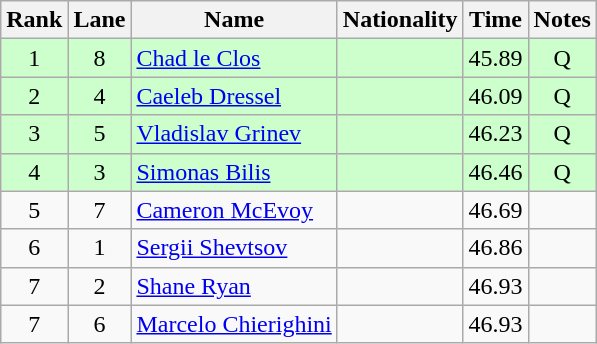<table class="wikitable sortable" style="text-align:center">
<tr>
<th>Rank</th>
<th>Lane</th>
<th>Name</th>
<th>Nationality</th>
<th>Time</th>
<th>Notes</th>
</tr>
<tr bgcolor=ccffcc>
<td>1</td>
<td>8</td>
<td align=left><a href='#'>Chad le Clos</a></td>
<td align=left></td>
<td>45.89</td>
<td>Q</td>
</tr>
<tr bgcolor=ccffcc>
<td>2</td>
<td>4</td>
<td align=left><a href='#'>Caeleb Dressel</a></td>
<td align=left></td>
<td>46.09</td>
<td>Q</td>
</tr>
<tr bgcolor=ccffcc>
<td>3</td>
<td>5</td>
<td align=left><a href='#'>Vladislav Grinev</a></td>
<td align=left></td>
<td>46.23</td>
<td>Q</td>
</tr>
<tr bgcolor=ccffcc>
<td>4</td>
<td>3</td>
<td align=left><a href='#'>Simonas Bilis</a></td>
<td align=left></td>
<td>46.46</td>
<td>Q</td>
</tr>
<tr>
<td>5</td>
<td>7</td>
<td align=left><a href='#'>Cameron McEvoy</a></td>
<td align=left></td>
<td>46.69</td>
<td></td>
</tr>
<tr>
<td>6</td>
<td>1</td>
<td align=left><a href='#'>Sergii Shevtsov</a></td>
<td align=left></td>
<td>46.86</td>
<td></td>
</tr>
<tr>
<td>7</td>
<td>2</td>
<td align=left><a href='#'>Shane Ryan</a></td>
<td align=left></td>
<td>46.93</td>
<td></td>
</tr>
<tr>
<td>7</td>
<td>6</td>
<td align=left><a href='#'>Marcelo Chierighini</a></td>
<td align=left></td>
<td>46.93</td>
<td></td>
</tr>
</table>
